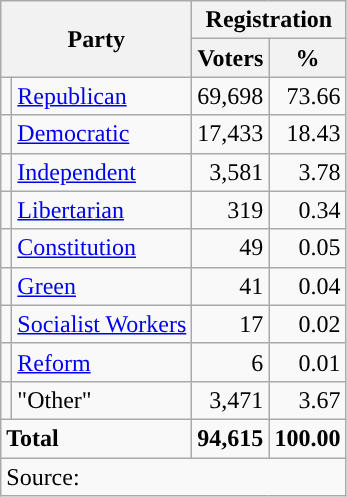<table class="wikitable">
<tr>
<th colspan="2" rowspan="2">Party</th>
<th colspan="2">Registration</th>
</tr>
<tr>
<th>Voters</th>
<th>%</th>
</tr>
<tr>
<td style="background-color:"></td>
<td><a href='#'>Republican</a></td>
<td style="text-align:right;">69,698</td>
<td style="text-align:right;">73.66</td>
</tr>
<tr>
<td style="background-color:"></td>
<td><a href='#'>Democratic</a></td>
<td style="text-align:right;">17,433</td>
<td style="text-align:right;">18.43</td>
</tr>
<tr>
<td style="background-color:"></td>
<td><a href='#'>Independent</a></td>
<td style="text-align:right;">3,581</td>
<td style="text-align:right;">3.78</td>
</tr>
<tr>
<td style="background-color:"></td>
<td><a href='#'>Libertarian</a></td>
<td style="text-align:right;">319</td>
<td style="text-align:right;">0.34</td>
</tr>
<tr>
<td style="background-color:"></td>
<td><a href='#'>Constitution</a></td>
<td style="text-align:right;">49</td>
<td style="text-align:right;">0.05</td>
</tr>
<tr>
<td style="background-color:"></td>
<td><a href='#'>Green</a></td>
<td style="text-align:right;">41</td>
<td style="text-align:right;">0.04</td>
</tr>
<tr>
<td style="background-color:"></td>
<td><a href='#'>Socialist Workers</a></td>
<td style="text-align:right;">17</td>
<td style="text-align:right;">0.02</td>
</tr>
<tr>
<td style="background-color:"></td>
<td><a href='#'>Reform</a></td>
<td style="text-align:right;">6</td>
<td style="text-align:right;">0.01</td>
</tr>
<tr>
<td></td>
<td>"Other"</td>
<td style="text-align:right;">3,471</td>
<td style="text-align:right;">3.67</td>
</tr>
<tr>
<td colspan="2"><strong>Total</strong></td>
<td style="text-align:right;"><strong>94,615</strong></td>
<td style="text-align:right;"><strong>100.00</strong></td>
</tr>
<tr>
<td colspan="4">Source: <em></em></td>
</tr>
</table>
